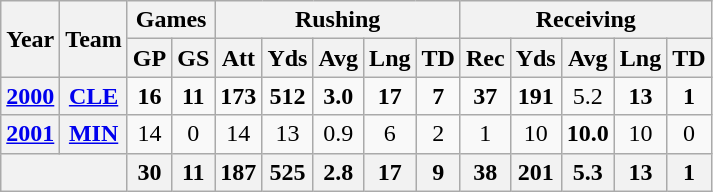<table class="wikitable" style="text-align:center;">
<tr>
<th rowspan="2">Year</th>
<th rowspan="2">Team</th>
<th colspan="2">Games</th>
<th colspan="5">Rushing</th>
<th colspan="5">Receiving</th>
</tr>
<tr>
<th>GP</th>
<th>GS</th>
<th>Att</th>
<th>Yds</th>
<th>Avg</th>
<th>Lng</th>
<th>TD</th>
<th>Rec</th>
<th>Yds</th>
<th>Avg</th>
<th>Lng</th>
<th>TD</th>
</tr>
<tr>
<th><a href='#'>2000</a></th>
<th><a href='#'>CLE</a></th>
<td><strong>16</strong></td>
<td><strong>11</strong></td>
<td><strong>173</strong></td>
<td><strong>512</strong></td>
<td><strong>3.0</strong></td>
<td><strong>17</strong></td>
<td><strong>7</strong></td>
<td><strong>37</strong></td>
<td><strong>191</strong></td>
<td>5.2</td>
<td><strong>13</strong></td>
<td><strong>1</strong></td>
</tr>
<tr>
<th><a href='#'>2001</a></th>
<th><a href='#'>MIN</a></th>
<td>14</td>
<td>0</td>
<td>14</td>
<td>13</td>
<td>0.9</td>
<td>6</td>
<td>2</td>
<td>1</td>
<td>10</td>
<td><strong>10.0</strong></td>
<td>10</td>
<td>0</td>
</tr>
<tr>
<th colspan="2"></th>
<th>30</th>
<th>11</th>
<th>187</th>
<th>525</th>
<th>2.8</th>
<th>17</th>
<th>9</th>
<th>38</th>
<th>201</th>
<th>5.3</th>
<th>13</th>
<th>1</th>
</tr>
</table>
